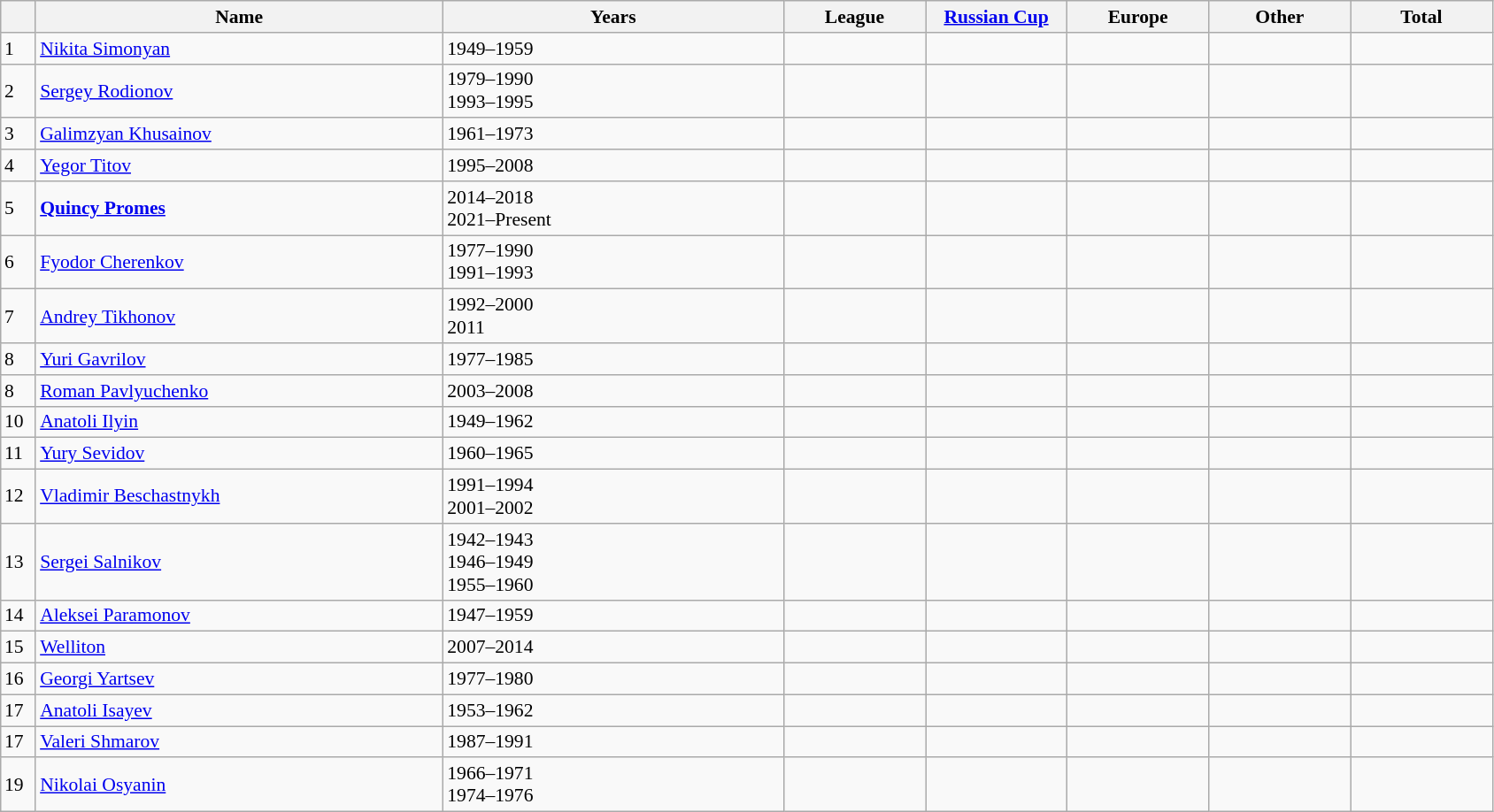<table class="wikitable mw-collapsible mw-collapsed"  style="margin:auto; border:1px solid #aaa; font-size:90%;">
<tr>
<th width=20px></th>
<th width=300px>Name</th>
<th width=250px>Years</th>
<th width=100px>League</th>
<th width=100px><a href='#'>Russian Cup</a></th>
<th width=100px>Europe</th>
<th width=100px>Other</th>
<th width=100px>Total</th>
</tr>
<tr>
<td>1</td>
<td align="left"> <a href='#'>Nikita Simonyan</a></td>
<td>1949–1959</td>
<td></td>
<td></td>
<td></td>
<td></td>
<td></td>
</tr>
<tr>
<td>2</td>
<td align="left"> <a href='#'>Sergey Rodionov</a></td>
<td>1979–1990 <br> 1993–1995</td>
<td></td>
<td></td>
<td></td>
<td></td>
<td></td>
</tr>
<tr>
<td>3</td>
<td align="left"> <a href='#'>Galimzyan Khusainov</a></td>
<td>1961–1973</td>
<td></td>
<td></td>
<td></td>
<td></td>
<td></td>
</tr>
<tr>
<td>4</td>
<td align="left"> <a href='#'>Yegor Titov</a></td>
<td>1995–2008</td>
<td></td>
<td></td>
<td></td>
<td></td>
<td></td>
</tr>
<tr>
<td>5</td>
<td align="left"> <strong><a href='#'>Quincy Promes</a></strong></td>
<td>2014–2018 <br> 2021–Present</td>
<td></td>
<td></td>
<td></td>
<td></td>
<td></td>
</tr>
<tr>
<td>6</td>
<td align="left"> <a href='#'>Fyodor Cherenkov</a></td>
<td>1977–1990 <br> 1991–1993</td>
<td></td>
<td></td>
<td></td>
<td></td>
<td></td>
</tr>
<tr>
<td>7</td>
<td align="left"> <a href='#'>Andrey Tikhonov</a></td>
<td>1992–2000 <br> 2011</td>
<td></td>
<td></td>
<td></td>
<td></td>
<td></td>
</tr>
<tr>
<td>8</td>
<td align="left"> <a href='#'>Yuri Gavrilov</a></td>
<td>1977–1985</td>
<td></td>
<td></td>
<td></td>
<td></td>
<td></td>
</tr>
<tr>
<td>8</td>
<td align="left"> <a href='#'>Roman Pavlyuchenko</a></td>
<td>2003–2008</td>
<td></td>
<td></td>
<td></td>
<td></td>
<td></td>
</tr>
<tr>
<td>10</td>
<td align="left"> <a href='#'>Anatoli Ilyin</a></td>
<td>1949–1962</td>
<td></td>
<td></td>
<td></td>
<td></td>
<td></td>
</tr>
<tr>
<td>11</td>
<td align="left"> <a href='#'>Yury Sevidov</a></td>
<td>1960–1965</td>
<td></td>
<td></td>
<td></td>
<td></td>
<td></td>
</tr>
<tr>
<td>12</td>
<td align="left"> <a href='#'>Vladimir Beschastnykh</a></td>
<td>1991–1994 <br> 2001–2002</td>
<td></td>
<td></td>
<td></td>
<td></td>
<td></td>
</tr>
<tr>
<td>13</td>
<td align="left"> <a href='#'>Sergei Salnikov</a></td>
<td>1942–1943 <br> 1946–1949 <br> 1955–1960</td>
<td></td>
<td></td>
<td></td>
<td></td>
<td></td>
</tr>
<tr>
<td>14</td>
<td align="left"> <a href='#'>Aleksei Paramonov</a></td>
<td>1947–1959</td>
<td></td>
<td></td>
<td></td>
<td></td>
<td></td>
</tr>
<tr>
<td>15</td>
<td align="left"> <a href='#'>Welliton</a></td>
<td>2007–2014</td>
<td></td>
<td></td>
<td></td>
<td></td>
<td></td>
</tr>
<tr>
<td>16</td>
<td align="left"> <a href='#'>Georgi Yartsev</a></td>
<td>1977–1980</td>
<td></td>
<td></td>
<td></td>
<td></td>
<td></td>
</tr>
<tr>
<td>17</td>
<td align="left"> <a href='#'>Anatoli Isayev</a></td>
<td>1953–1962</td>
<td></td>
<td></td>
<td></td>
<td></td>
<td></td>
</tr>
<tr>
<td>17</td>
<td align="left"> <a href='#'>Valeri Shmarov</a></td>
<td>1987–1991</td>
<td></td>
<td></td>
<td></td>
<td></td>
<td></td>
</tr>
<tr>
<td>19</td>
<td align="left"> <a href='#'>Nikolai Osyanin</a></td>
<td>1966–1971 <br> 1974–1976</td>
<td></td>
<td></td>
<td></td>
<td></td>
<td></td>
</tr>
</table>
